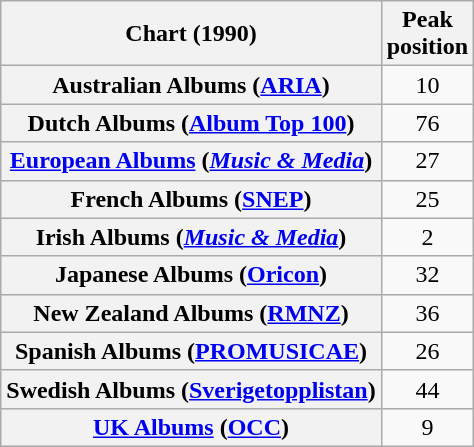<table class="wikitable sortable plainrowheaders" style="text-align:center">
<tr>
<th scope="col">Chart (1990)</th>
<th scope="col">Peak<br>position</th>
</tr>
<tr>
<th scope="row">Australian Albums (<a href='#'>ARIA</a>)</th>
<td>10</td>
</tr>
<tr>
<th scope="row">Dutch Albums (<a href='#'>Album Top 100</a>)</th>
<td>76</td>
</tr>
<tr>
<th scope="row"><a href='#'>European Albums</a> (<em><a href='#'>Music & Media</a></em>)</th>
<td>27</td>
</tr>
<tr>
<th scope="row">French Albums (<a href='#'>SNEP</a>)</th>
<td>25</td>
</tr>
<tr>
<th scope="row">Irish Albums (<em><a href='#'>Music & Media</a></em>)</th>
<td>2</td>
</tr>
<tr>
<th scope="row">Japanese Albums (<a href='#'>Oricon</a>)</th>
<td style="text-align:center;">32</td>
</tr>
<tr>
<th scope="row">New Zealand Albums (<a href='#'>RMNZ</a>)</th>
<td style="text-align:center;">36</td>
</tr>
<tr>
<th scope="row">Spanish Albums (<a href='#'>PROMUSICAE</a>)</th>
<td style="text-align:center;">26</td>
</tr>
<tr>
<th scope="row">Swedish Albums (<a href='#'>Sverigetopplistan</a>)</th>
<td style="text-align:center;">44</td>
</tr>
<tr>
<th scope="row"><a href='#'>UK Albums</a> (<a href='#'>OCC</a>)</th>
<td>9</td>
</tr>
</table>
